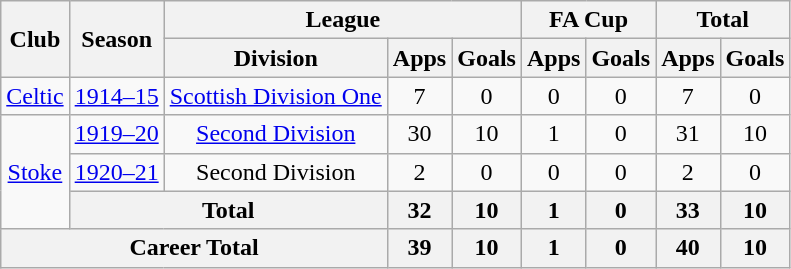<table class="wikitable" style="text-align: center;">
<tr>
<th rowspan="2">Club</th>
<th rowspan="2">Season</th>
<th colspan="3">League</th>
<th colspan="2">FA Cup</th>
<th colspan="2">Total</th>
</tr>
<tr>
<th>Division</th>
<th>Apps</th>
<th>Goals</th>
<th>Apps</th>
<th>Goals</th>
<th>Apps</th>
<th>Goals</th>
</tr>
<tr>
<td><a href='#'>Celtic</a></td>
<td><a href='#'>1914–15</a></td>
<td><a href='#'>Scottish Division One</a></td>
<td>7</td>
<td>0</td>
<td>0</td>
<td>0</td>
<td>7</td>
<td>0</td>
</tr>
<tr>
<td rowspan="3"><a href='#'>Stoke</a></td>
<td><a href='#'>1919–20</a></td>
<td><a href='#'>Second Division</a></td>
<td>30</td>
<td>10</td>
<td>1</td>
<td>0</td>
<td>31</td>
<td>10</td>
</tr>
<tr>
<td><a href='#'>1920–21</a></td>
<td>Second Division</td>
<td>2</td>
<td>0</td>
<td>0</td>
<td>0</td>
<td>2</td>
<td>0</td>
</tr>
<tr>
<th colspan=2>Total</th>
<th>32</th>
<th>10</th>
<th>1</th>
<th>0</th>
<th>33</th>
<th>10</th>
</tr>
<tr>
<th colspan="3">Career Total</th>
<th>39</th>
<th>10</th>
<th>1</th>
<th>0</th>
<th>40</th>
<th>10</th>
</tr>
</table>
